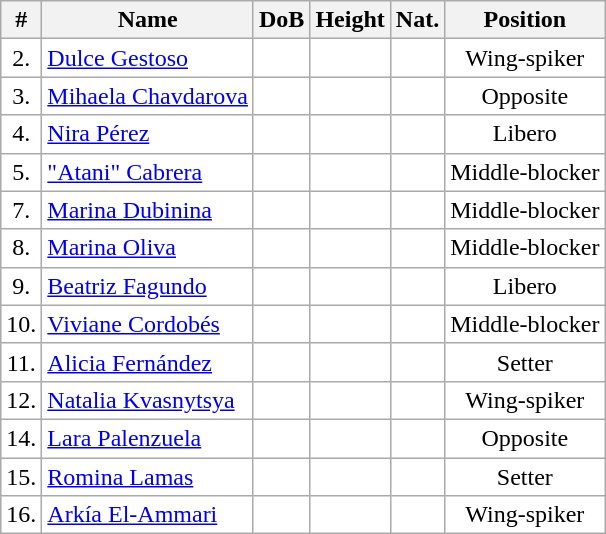<table class="wikitable sortable">
<tr>
<th width=" %">#</th>
<th width=" %">Name</th>
<th width=" %">DoB</th>
<th width=" %">Height</th>
<th width=" %">Nat.</th>
<th width=" %">Position</th>
</tr>
<tr style="background:#ffffff">
<td align="center">2.</td>
<td><a href='#'>Dulce Gestoso</a></td>
<td align="center"></td>
<td align="center"></td>
<td></td>
<td align="center">Wing-spiker</td>
</tr>
<tr style="background:#ffffff">
<td align="center">3.</td>
<td><a href='#'>Mihaela Chavdarova</a></td>
<td align="center"></td>
<td align="center"></td>
<td></td>
<td align="center">Opposite</td>
</tr>
<tr style="background:#ffffff">
<td align="center">4.</td>
<td><a href='#'>Nira Pérez</a></td>
<td align="center"></td>
<td align="center"></td>
<td></td>
<td align="center">Libero</td>
</tr>
<tr style="background:#ffffff">
<td align="center">5.</td>
<td><a href='#'>"Atani" Cabrera</a></td>
<td align="center"></td>
<td align="center"></td>
<td></td>
<td align="center">Middle-blocker</td>
</tr>
<tr style="background:#ffffff">
<td align="center">7.</td>
<td><a href='#'>Marina Dubinina</a></td>
<td align="center"></td>
<td align="center"></td>
<td></td>
<td align="center">Middle-blocker</td>
</tr>
<tr style="background:#ffffff">
<td align="center">8.</td>
<td><a href='#'>Marina Oliva</a></td>
<td align="center"></td>
<td align="center"></td>
<td></td>
<td align="center">Middle-blocker</td>
</tr>
<tr style="background:#ffffff">
<td align="center">9.</td>
<td><a href='#'>Beatriz Fagundo</a></td>
<td align="center"></td>
<td align="center"></td>
<td></td>
<td align="center">Libero</td>
</tr>
<tr style="background:#ffffff">
<td align="center">10.</td>
<td><a href='#'>Viviane Cordobés</a></td>
<td align="center"></td>
<td align="center"></td>
<td></td>
<td align="center">Middle-blocker</td>
</tr>
<tr style="background:#ffffff">
<td align="center">11.</td>
<td><a href='#'>Alicia Fernández</a></td>
<td align="center"></td>
<td align="center"></td>
<td></td>
<td align="center">Setter</td>
</tr>
<tr style="background:#ffffff">
<td align="center">12.</td>
<td><a href='#'>Natalia Kvasnytsya</a></td>
<td align="center"></td>
<td align="center"></td>
<td></td>
<td align="center">Wing-spiker</td>
</tr>
<tr style="background:#ffffff">
<td align="center">14.</td>
<td><a href='#'>Lara Palenzuela</a></td>
<td align="center"></td>
<td align="center"></td>
<td></td>
<td align="center">Opposite</td>
</tr>
<tr style="background:#ffffff">
<td align="center">15.</td>
<td><a href='#'>Romina Lamas</a></td>
<td align="center"></td>
<td align="center"></td>
<td></td>
<td align="center">Setter</td>
</tr>
<tr style="background:#ffffff">
<td align="center">16.</td>
<td><a href='#'>Arkía El-Ammari</a></td>
<td align="center"></td>
<td align="center"></td>
<td></td>
<td align="center">Wing-spiker</td>
</tr>
</table>
